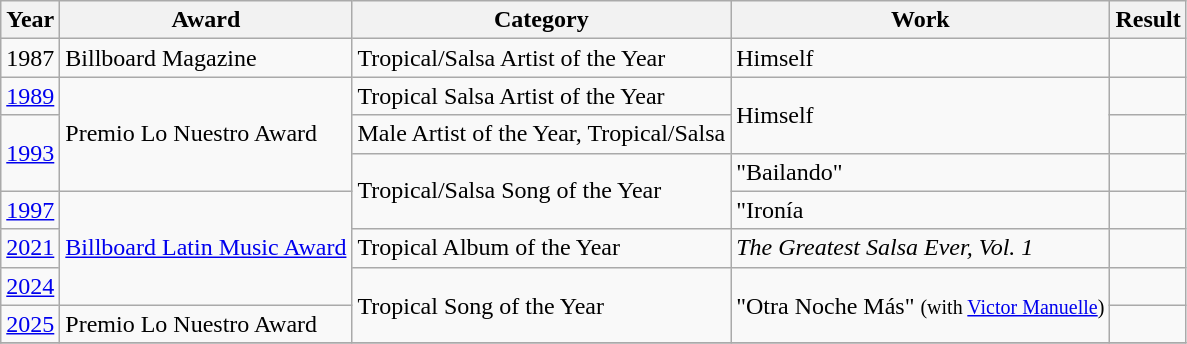<table class="wikitable sortable plainrowheaders">
<tr>
<th scope="col">Year</th>
<th scope="col">Award</th>
<th scope="col">Category</th>
<th scope="col">Work</th>
<th scope="col">Result</th>
</tr>
<tr>
<td>1987</td>
<td>Billboard Magazine</td>
<td>Tropical/Salsa Artist of the Year</td>
<td>Himself</td>
<td></td>
</tr>
<tr>
<td><a href='#'>1989</a></td>
<td rowspan="3">Premio Lo Nuestro Award</td>
<td>Tropical Salsa Artist of the Year</td>
<td rowspan="2">Himself</td>
<td></td>
</tr>
<tr>
<td rowspan="2"><a href='#'>1993</a></td>
<td>Male Artist of the Year, Tropical/Salsa</td>
<td></td>
</tr>
<tr>
<td rowspan="2">Tropical/Salsa Song of the Year</td>
<td>"Bailando"</td>
<td></td>
</tr>
<tr>
<td><a href='#'>1997</a></td>
<td rowspan="3"><a href='#'>Billboard Latin Music Award</a></td>
<td>"Ironía</td>
<td></td>
</tr>
<tr>
<td><a href='#'>2021</a></td>
<td>Tropical Album of the Year</td>
<td><em>The Greatest Salsa Ever, Vol. 1</em></td>
<td></td>
</tr>
<tr>
<td><a href='#'>2024</a></td>
<td rowspan="2">Tropical Song of the Year</td>
<td rowspan="2">"Otra Noche Más" <small>(with <a href='#'>Victor Manuelle</a>)</small></td>
<td></td>
</tr>
<tr>
<td><a href='#'>2025</a></td>
<td>Premio Lo Nuestro Award</td>
<td></td>
</tr>
<tr>
</tr>
</table>
